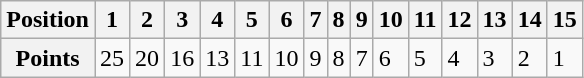<table class="wikitable">
<tr>
<th>Position</th>
<th>1</th>
<th>2</th>
<th>3</th>
<th>4</th>
<th>5</th>
<th>6</th>
<th>7</th>
<th>8</th>
<th>9</th>
<th>10</th>
<th>11</th>
<th>12</th>
<th>13</th>
<th>14</th>
<th>15</th>
</tr>
<tr>
<th>Points</th>
<td>25</td>
<td>20</td>
<td>16</td>
<td>13</td>
<td>11</td>
<td>10</td>
<td>9</td>
<td>8</td>
<td>7</td>
<td>6</td>
<td>5</td>
<td>4</td>
<td>3</td>
<td>2</td>
<td>1</td>
</tr>
</table>
